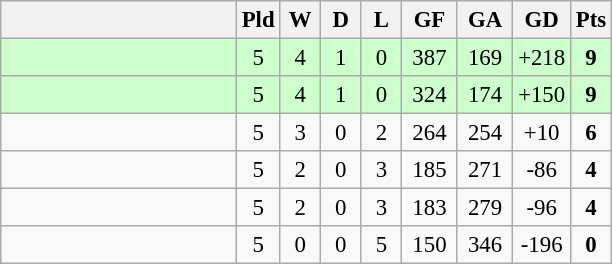<table class="wikitable" style="text-align:center;font-size:95%">
<tr>
<th width=150></th>
<th width=20>Pld</th>
<th width=20>W</th>
<th width=20>D</th>
<th width=20>L</th>
<th width=30>GF</th>
<th width=30>GA</th>
<th width=30>GD</th>
<th width=20>Pts</th>
</tr>
<tr style="background-color:#ccffcc">
<td style="text-align:left;"></td>
<td>5</td>
<td>4</td>
<td>1</td>
<td>0</td>
<td>387</td>
<td>169</td>
<td>+218</td>
<td><strong>9</strong></td>
</tr>
<tr style="background-color:#ccffcc">
<td style="text-align:left;"></td>
<td>5</td>
<td>4</td>
<td>1</td>
<td>0</td>
<td>324</td>
<td>174</td>
<td>+150</td>
<td><strong>9</strong></td>
</tr>
<tr>
<td style="text-align:left;"></td>
<td>5</td>
<td>3</td>
<td>0</td>
<td>2</td>
<td>264</td>
<td>254</td>
<td>+10</td>
<td><strong>6</strong></td>
</tr>
<tr>
<td style="text-align:left;"></td>
<td>5</td>
<td>2</td>
<td>0</td>
<td>3</td>
<td>185</td>
<td>271</td>
<td>-86</td>
<td><strong>4</strong></td>
</tr>
<tr>
<td style="text-align:left;"></td>
<td>5</td>
<td>2</td>
<td>0</td>
<td>3</td>
<td>183</td>
<td>279</td>
<td>-96</td>
<td><strong>4</strong></td>
</tr>
<tr>
<td style="text-align:left;"></td>
<td>5</td>
<td>0</td>
<td>0</td>
<td>5</td>
<td>150</td>
<td>346</td>
<td>-196</td>
<td><strong>0</strong></td>
</tr>
</table>
